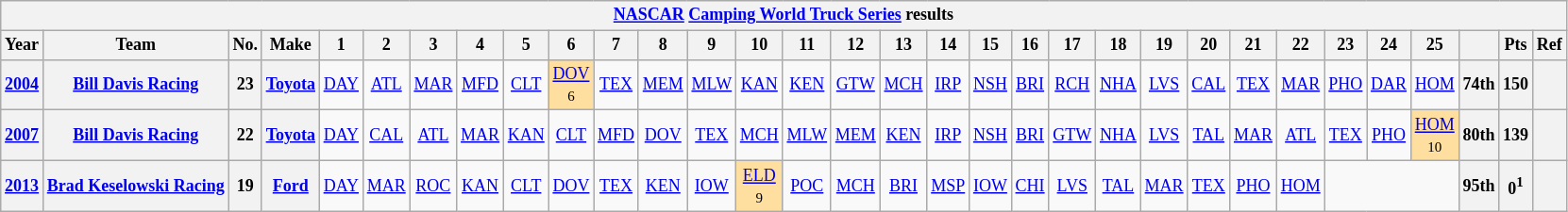<table class="wikitable" style="text-align:center; font-size:75%">
<tr>
<th colspan=45><a href='#'>NASCAR</a> <a href='#'>Camping World Truck Series</a> results</th>
</tr>
<tr>
<th>Year</th>
<th>Team</th>
<th>No.</th>
<th>Make</th>
<th>1</th>
<th>2</th>
<th>3</th>
<th>4</th>
<th>5</th>
<th>6</th>
<th>7</th>
<th>8</th>
<th>9</th>
<th>10</th>
<th>11</th>
<th>12</th>
<th>13</th>
<th>14</th>
<th>15</th>
<th>16</th>
<th>17</th>
<th>18</th>
<th>19</th>
<th>20</th>
<th>21</th>
<th>22</th>
<th>23</th>
<th>24</th>
<th>25</th>
<th></th>
<th>Pts</th>
<th>Ref</th>
</tr>
<tr>
<th><a href='#'>2004</a></th>
<th><a href='#'>Bill Davis Racing</a></th>
<th>23</th>
<th><a href='#'>Toyota</a></th>
<td><a href='#'>DAY</a></td>
<td><a href='#'>ATL</a></td>
<td><a href='#'>MAR</a></td>
<td><a href='#'>MFD</a></td>
<td><a href='#'>CLT</a></td>
<td style="background:#FFDF9F;"><a href='#'>DOV</a><br><small>6</small></td>
<td><a href='#'>TEX</a></td>
<td><a href='#'>MEM</a></td>
<td><a href='#'>MLW</a></td>
<td><a href='#'>KAN</a></td>
<td><a href='#'>KEN</a></td>
<td><a href='#'>GTW</a></td>
<td><a href='#'>MCH</a></td>
<td><a href='#'>IRP</a></td>
<td><a href='#'>NSH</a></td>
<td><a href='#'>BRI</a></td>
<td><a href='#'>RCH</a></td>
<td><a href='#'>NHA</a></td>
<td><a href='#'>LVS</a></td>
<td><a href='#'>CAL</a></td>
<td><a href='#'>TEX</a></td>
<td><a href='#'>MAR</a></td>
<td><a href='#'>PHO</a></td>
<td><a href='#'>DAR</a></td>
<td><a href='#'>HOM</a></td>
<th>74th</th>
<th>150</th>
<th></th>
</tr>
<tr>
<th><a href='#'>2007</a></th>
<th><a href='#'>Bill Davis Racing</a></th>
<th>22</th>
<th><a href='#'>Toyota</a></th>
<td><a href='#'>DAY</a></td>
<td><a href='#'>CAL</a></td>
<td><a href='#'>ATL</a></td>
<td><a href='#'>MAR</a></td>
<td><a href='#'>KAN</a></td>
<td><a href='#'>CLT</a></td>
<td><a href='#'>MFD</a></td>
<td><a href='#'>DOV</a></td>
<td><a href='#'>TEX</a></td>
<td><a href='#'>MCH</a></td>
<td><a href='#'>MLW</a></td>
<td><a href='#'>MEM</a></td>
<td><a href='#'>KEN</a></td>
<td><a href='#'>IRP</a></td>
<td><a href='#'>NSH</a></td>
<td><a href='#'>BRI</a></td>
<td><a href='#'>GTW</a></td>
<td><a href='#'>NHA</a></td>
<td><a href='#'>LVS</a></td>
<td><a href='#'>TAL</a></td>
<td><a href='#'>MAR</a></td>
<td><a href='#'>ATL</a></td>
<td><a href='#'>TEX</a></td>
<td><a href='#'>PHO</a></td>
<td style="background:#FFDF9F;"><a href='#'>HOM</a><br><small>10</small></td>
<th>80th</th>
<th>139</th>
<th></th>
</tr>
<tr>
<th><a href='#'>2013</a></th>
<th><a href='#'>Brad Keselowski Racing</a></th>
<th>19</th>
<th><a href='#'>Ford</a></th>
<td><a href='#'>DAY</a></td>
<td><a href='#'>MAR</a></td>
<td><a href='#'>ROC</a></td>
<td><a href='#'>KAN</a></td>
<td><a href='#'>CLT</a></td>
<td><a href='#'>DOV</a></td>
<td><a href='#'>TEX</a></td>
<td><a href='#'>KEN</a></td>
<td><a href='#'>IOW</a></td>
<td style="background:#FFDF9F;"><a href='#'>ELD</a><br><small>9</small></td>
<td><a href='#'>POC</a></td>
<td><a href='#'>MCH</a></td>
<td><a href='#'>BRI</a></td>
<td><a href='#'>MSP</a></td>
<td><a href='#'>IOW</a></td>
<td><a href='#'>CHI</a></td>
<td><a href='#'>LVS</a></td>
<td><a href='#'>TAL</a></td>
<td><a href='#'>MAR</a></td>
<td><a href='#'>TEX</a></td>
<td><a href='#'>PHO</a></td>
<td><a href='#'>HOM</a></td>
<td colspan=3></td>
<th>95th</th>
<th>0<sup>1</sup></th>
<th></th>
</tr>
</table>
